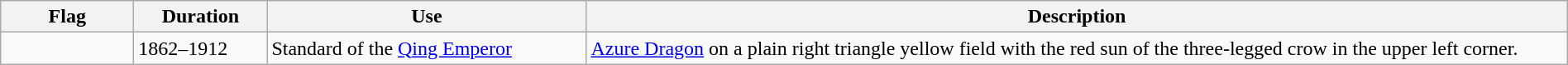<table class="wikitable" width="100%">
<tr>
<th style="width:100px;">Flag</th>
<th style="width:100px;">Duration</th>
<th style="width:250px;">Use</th>
<th style="min-width:250px">Description</th>
</tr>
<tr>
<td></td>
<td>1862–1912</td>
<td>Standard of the <a href='#'>Qing Emperor</a></td>
<td><a href='#'>Azure Dragon</a> on a plain right triangle yellow field with the red sun of the three-legged crow in the upper left corner.</td>
</tr>
</table>
